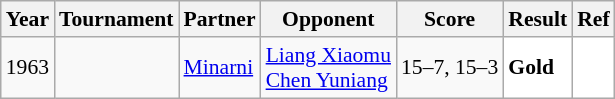<table class="sortable wikitable" style="font-size: 90%;">
<tr>
<th>Year</th>
<th>Tournament</th>
<th>Partner</th>
<th>Opponent</th>
<th>Score</th>
<th>Result</th>
<th>Ref</th>
</tr>
<tr>
<td align="center">1963</td>
<td align="left"></td>
<td align="left"> <a href='#'>Minarni</a></td>
<td align="left"> <a href='#'>Liang Xiaomu</a><br> <a href='#'>Chen Yuniang</a></td>
<td align="left">15–7, 15–3</td>
<td style="text-align:left; background:white"> <strong>Gold</strong></td>
<td style="text-align:center; background:white"></td>
</tr>
</table>
